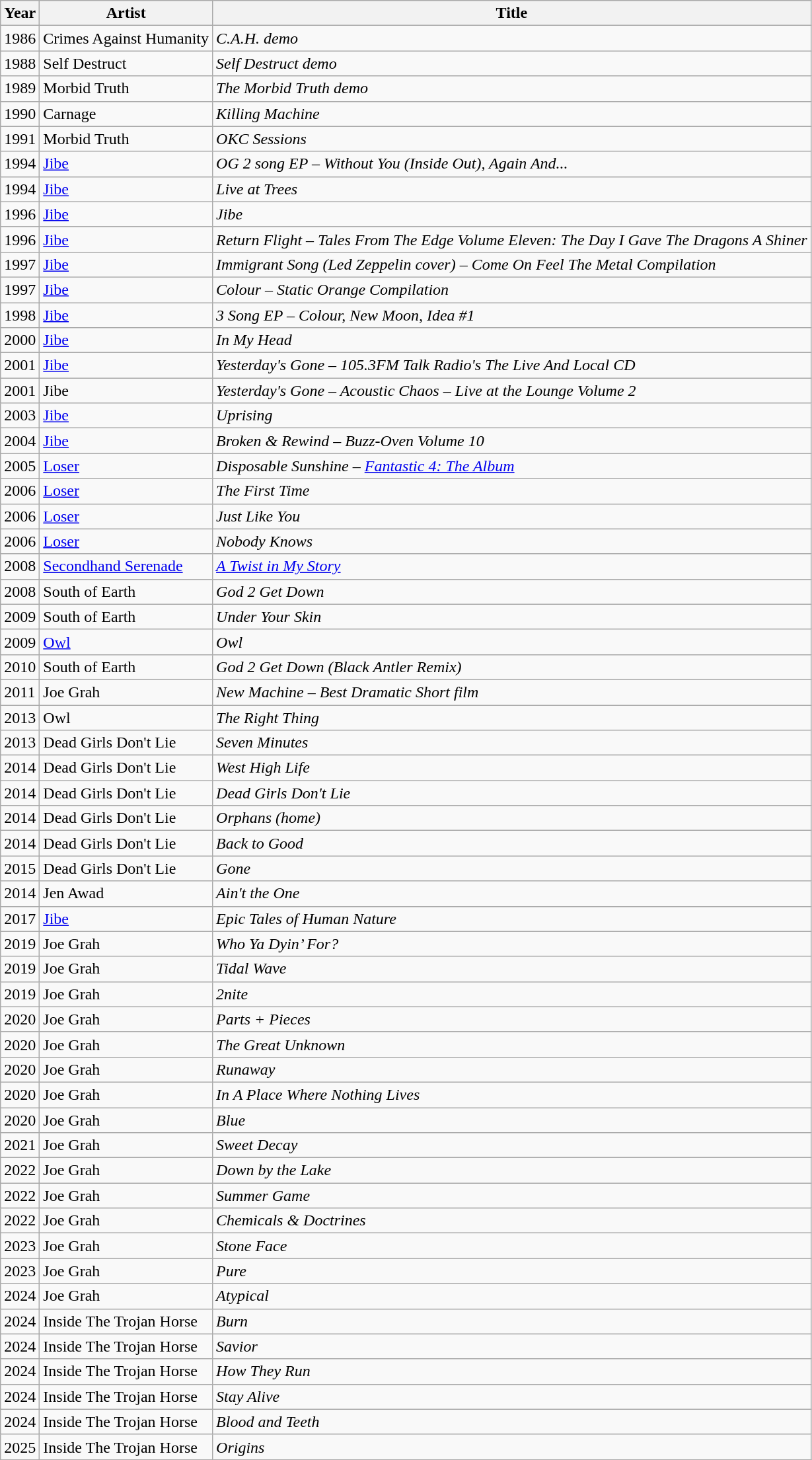<table class="wikitable">
<tr>
<th><strong>Year</strong></th>
<th><strong>Artist</strong></th>
<th><strong>Title</strong></th>
</tr>
<tr>
<td rowspan="1">1986</td>
<td>Crimes Against Humanity</td>
<td><em>C.A.H. demo</em></td>
</tr>
<tr>
<td rowspan="1">1988</td>
<td>Self Destruct</td>
<td><em>Self Destruct demo</em></td>
</tr>
<tr>
<td rowspan="1">1989</td>
<td>Morbid Truth</td>
<td><em>The Morbid Truth demo</em></td>
</tr>
<tr>
<td rowspan="1">1990</td>
<td>Carnage</td>
<td><em>Killing Machine</em></td>
</tr>
<tr>
<td rowspan="1">1991</td>
<td>Morbid Truth</td>
<td><em>OKC Sessions</em></td>
</tr>
<tr>
<td rowspan="1">1994</td>
<td><a href='#'>Jibe</a></td>
<td><em>OG 2 song EP – Without You (Inside Out), Again And...</em></td>
</tr>
<tr>
<td rowspan="1">1994</td>
<td><a href='#'>Jibe</a></td>
<td><em>Live at Trees</em></td>
</tr>
<tr>
<td rowspan="1">1996</td>
<td><a href='#'>Jibe</a></td>
<td><em>Jibe</em></td>
</tr>
<tr>
<td rowspan="1">1996</td>
<td><a href='#'>Jibe</a></td>
<td><em>Return Flight – Tales From The Edge Volume Eleven: The Day I Gave The Dragons A Shiner</em> </td>
</tr>
<tr>
<td rowspan="1">1997</td>
<td><a href='#'>Jibe</a></td>
<td><em>Immigrant Song (Led Zeppelin cover) – Come On Feel The Metal Compilation</em></td>
</tr>
<tr>
<td rowspan="1">1997</td>
<td><a href='#'>Jibe</a></td>
<td><em>Colour – Static Orange Compilation</em></td>
</tr>
<tr>
<td rowspan="1">1998</td>
<td><a href='#'>Jibe</a></td>
<td><em>3 Song EP – Colour, New Moon, Idea #1</em></td>
</tr>
<tr>
<td rowspan="1">2000</td>
<td><a href='#'>Jibe</a></td>
<td><em>In My Head</em></td>
</tr>
<tr>
<td rowspan="1">2001</td>
<td><a href='#'>Jibe</a></td>
<td><em>Yesterday's Gone – 105.3FM Talk Radio's The Live And Local CD </em></td>
</tr>
<tr>
<td rowspan="1">2001</td>
<td>Jibe</td>
<td><em>Yesterday's Gone – Acoustic Chaos – Live at the Lounge Volume 2</em></td>
</tr>
<tr>
<td rowspan="1">2003</td>
<td><a href='#'>Jibe</a></td>
<td><em>Uprising</em></td>
</tr>
<tr>
<td rowspan="1">2004</td>
<td><a href='#'>Jibe</a></td>
<td><em>Broken & Rewind – Buzz-Oven Volume 10</em></td>
</tr>
<tr>
<td rowspan="1">2005</td>
<td><a href='#'>Loser</a></td>
<td><em>Disposable Sunshine – <a href='#'>Fantastic 4: The Album</a></em></td>
</tr>
<tr>
<td rowspan="1">2006</td>
<td><a href='#'>Loser</a></td>
<td><em>The First Time</em></td>
</tr>
<tr>
<td rowspan="1">2006</td>
<td><a href='#'>Loser</a></td>
<td><em>Just Like You</em></td>
</tr>
<tr>
<td rowspan="1">2006</td>
<td><a href='#'>Loser</a></td>
<td><em>Nobody Knows</em></td>
</tr>
<tr>
<td rowspan="1">2008</td>
<td><a href='#'>Secondhand Serenade</a></td>
<td><em><a href='#'>A Twist in My Story</a></em></td>
</tr>
<tr>
<td rowspan="1">2008</td>
<td>South of Earth</td>
<td><em>God 2 Get Down</em></td>
</tr>
<tr>
<td rowspan="1">2009</td>
<td>South of Earth</td>
<td><em>Under Your Skin</em></td>
</tr>
<tr>
<td rowspan="1">2009</td>
<td><a href='#'>Owl</a></td>
<td><em>Owl</em></td>
</tr>
<tr>
<td rowspan="1">2010</td>
<td>South of Earth</td>
<td><em>God 2 Get Down (Black Antler Remix)</em></td>
</tr>
<tr>
<td rowspan="1">2011</td>
<td>Joe Grah</td>
<td><em>New Machine – Best Dramatic Short film</em></td>
</tr>
<tr>
<td rowspan="1">2013</td>
<td>Owl</td>
<td><em>The Right Thing</em></td>
</tr>
<tr>
<td rowspan="1">2013</td>
<td>Dead Girls Don't Lie</td>
<td><em>Seven Minutes</em></td>
</tr>
<tr>
<td rowspan="1">2014</td>
<td>Dead Girls Don't Lie</td>
<td><em>West High Life</em></td>
</tr>
<tr>
<td rowspan="1">2014</td>
<td>Dead Girls Don't Lie</td>
<td><em>Dead Girls Don't Lie</em></td>
</tr>
<tr>
<td rowspan="1">2014</td>
<td>Dead Girls Don't Lie</td>
<td><em>Orphans (home)</em></td>
</tr>
<tr>
<td rowspan="1">2014</td>
<td>Dead Girls Don't Lie</td>
<td><em>Back to Good</em></td>
</tr>
<tr>
<td rowspan="1">2015</td>
<td>Dead Girls Don't Lie</td>
<td><em>Gone</em></td>
</tr>
<tr>
<td rowspan="1">2014</td>
<td>Jen Awad</td>
<td><em>Ain't the One</em></td>
</tr>
<tr>
<td rowspan="1">2017</td>
<td><a href='#'>Jibe</a></td>
<td><em>Epic Tales of Human Nature</em></td>
</tr>
<tr>
<td rowspan="1">2019</td>
<td>Joe Grah</td>
<td><em>Who Ya Dyin’ For?</em></td>
</tr>
<tr>
<td rowspan="1">2019</td>
<td>Joe Grah</td>
<td><em>Tidal Wave</em></td>
</tr>
<tr>
<td rowspan="1">2019</td>
<td>Joe Grah</td>
<td><em>2nite</em></td>
</tr>
<tr>
<td rowspan="1">2020</td>
<td>Joe Grah</td>
<td><em>Parts + Pieces</em></td>
</tr>
<tr>
<td rowspan="1">2020</td>
<td>Joe Grah</td>
<td><em>The Great Unknown</em></td>
</tr>
<tr>
<td rowspan="1">2020</td>
<td>Joe Grah</td>
<td><em>Runaway</em></td>
</tr>
<tr>
<td rowspan="1">2020</td>
<td>Joe Grah</td>
<td><em>In A Place Where Nothing Lives</em></td>
</tr>
<tr>
<td rowspan="1">2020</td>
<td>Joe Grah</td>
<td><em>Blue</em></td>
</tr>
<tr>
<td rowspan="1">2021</td>
<td>Joe Grah</td>
<td><em>Sweet Decay</em></td>
</tr>
<tr>
<td rowspan="1">2022</td>
<td>Joe Grah</td>
<td><em>Down by the Lake</em></td>
</tr>
<tr>
<td rowspan="1">2022</td>
<td>Joe Grah</td>
<td><em>Summer Game</em></td>
</tr>
<tr>
<td rowspan="1">2022</td>
<td>Joe Grah</td>
<td><em>Chemicals & Doctrines</em></td>
</tr>
<tr>
<td rowspan="1">2023</td>
<td>Joe Grah</td>
<td><em>Stone Face</em></td>
</tr>
<tr>
<td rowspan="1">2023</td>
<td>Joe Grah</td>
<td><em>Pure</em></td>
</tr>
<tr>
<td rowspan="1">2024</td>
<td>Joe Grah</td>
<td><em>Atypical</em></td>
</tr>
<tr>
<td rowspan="1">2024</td>
<td>Inside The Trojan Horse</td>
<td><em>Burn</em></td>
</tr>
<tr>
<td rowspan="1">2024</td>
<td>Inside The Trojan Horse</td>
<td><em>Savior</em></td>
</tr>
<tr>
<td rowspan="1">2024</td>
<td>Inside The Trojan Horse</td>
<td><em>How They Run</em></td>
</tr>
<tr>
<td rowspan="1">2024</td>
<td>Inside The Trojan Horse</td>
<td><em>Stay Alive</em></td>
</tr>
<tr>
<td rowspan="1">2024</td>
<td>Inside The Trojan Horse</td>
<td><em>Blood and Teeth</em></td>
</tr>
<tr>
<td rowspan="1">2025</td>
<td>Inside The Trojan Horse</td>
<td><em>Origins</em></td>
</tr>
</table>
